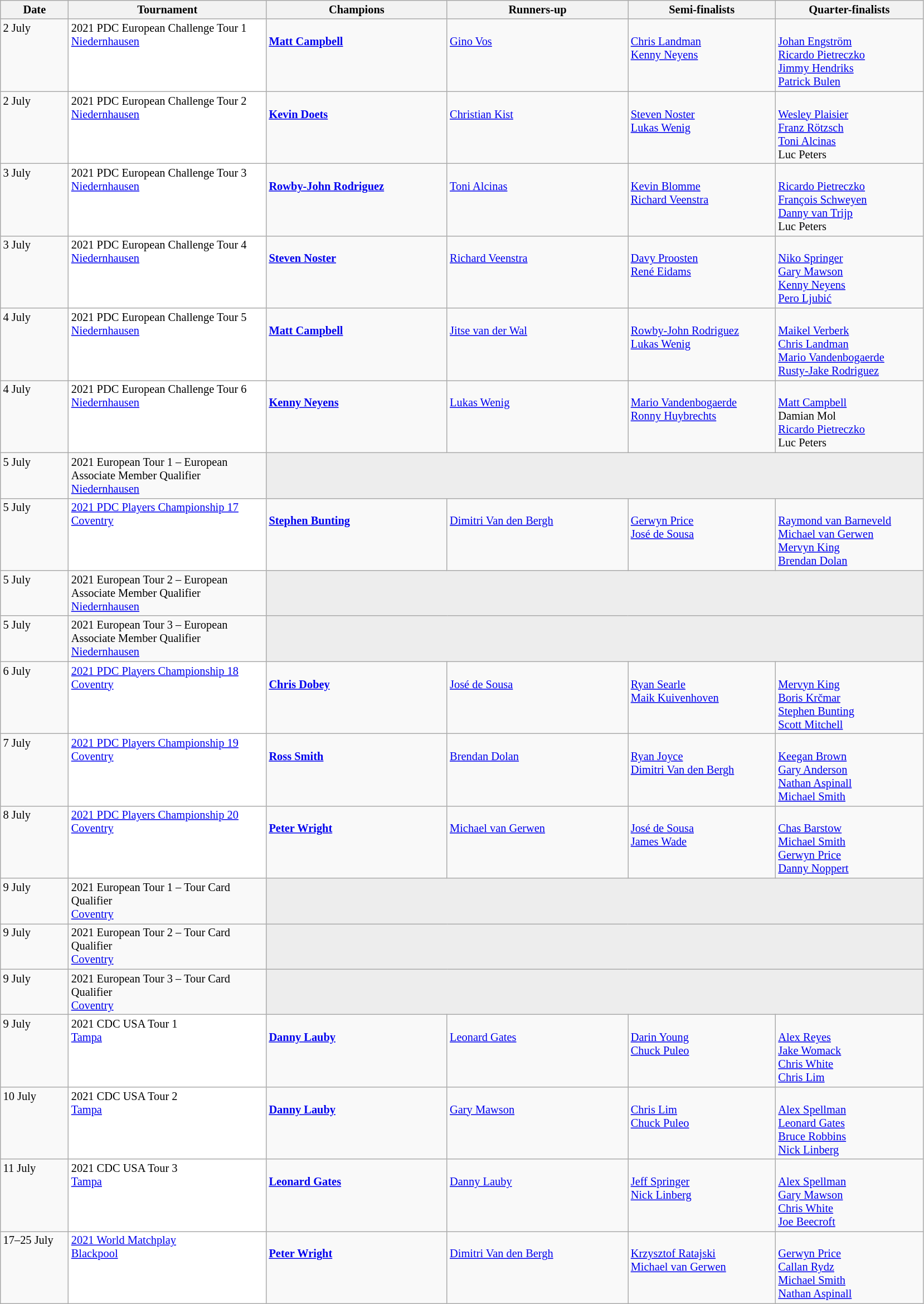<table class=wikitable style=font-size:85%>
<tr>
<th width=75>Date</th>
<th width=230>Tournament</th>
<th width=210>Champions</th>
<th width=210>Runners-up</th>
<th width=170>Semi-finalists</th>
<th width=170>Quarter-finalists</th>
</tr>
<tr valign="top">
<td>2 July</td>
<td bgcolor="#ffffff">2021 PDC European Challenge Tour 1<br> <a href='#'>Niedernhausen</a></td>
<td><br> <strong><a href='#'>Matt Campbell</a></strong></td>
<td><br> <a href='#'>Gino Vos</a></td>
<td><br> <a href='#'>Chris Landman</a> <br>
 <a href='#'>Kenny Neyens</a></td>
<td><br> <a href='#'>Johan Engström</a> <br>
 <a href='#'>Ricardo Pietreczko</a> <br>
 <a href='#'>Jimmy Hendriks</a> <br>
 <a href='#'>Patrick Bulen</a></td>
</tr>
<tr valign="top">
<td>2 July</td>
<td bgcolor="#ffffff">2021 PDC European Challenge Tour 2<br> <a href='#'>Niedernhausen</a></td>
<td><br> <strong><a href='#'>Kevin Doets</a></strong></td>
<td><br> <a href='#'>Christian Kist</a></td>
<td><br> <a href='#'>Steven Noster</a> <br>
 <a href='#'>Lukas Wenig</a></td>
<td><br> <a href='#'>Wesley Plaisier</a> <br>
 <a href='#'>Franz Rötzsch</a> <br>
 <a href='#'>Toni Alcinas</a> <br>
 Luc Peters</td>
</tr>
<tr valign="top">
<td>3 July</td>
<td bgcolor="#ffffff">2021 PDC European Challenge Tour 3<br> <a href='#'>Niedernhausen</a></td>
<td><br> <strong><a href='#'>Rowby-John Rodriguez</a></strong></td>
<td><br> <a href='#'>Toni Alcinas</a></td>
<td><br> <a href='#'>Kevin Blomme</a> <br>
 <a href='#'>Richard Veenstra</a></td>
<td><br> <a href='#'>Ricardo Pietreczko</a> <br>
 <a href='#'>François Schweyen</a> <br>
 <a href='#'>Danny van Trijp</a> <br>
 Luc Peters</td>
</tr>
<tr valign="top">
<td>3 July</td>
<td bgcolor="#ffffff">2021 PDC European Challenge Tour 4<br> <a href='#'>Niedernhausen</a></td>
<td><br> <strong><a href='#'>Steven Noster</a></strong></td>
<td><br> <a href='#'>Richard Veenstra</a></td>
<td><br> <a href='#'>Davy Proosten</a> <br>
 <a href='#'>René Eidams</a></td>
<td><br> <a href='#'>Niko Springer</a> <br>
 <a href='#'>Gary Mawson</a> <br>
 <a href='#'>Kenny Neyens</a> <br>
 <a href='#'>Pero Ljubić</a></td>
</tr>
<tr valign="top">
<td>4 July</td>
<td bgcolor="#ffffff">2021 PDC European Challenge Tour 5<br> <a href='#'>Niedernhausen</a></td>
<td><br> <strong><a href='#'>Matt Campbell</a></strong></td>
<td><br> <a href='#'>Jitse van der Wal</a></td>
<td><br> <a href='#'>Rowby-John Rodriguez</a> <br>
 <a href='#'>Lukas Wenig</a></td>
<td><br> <a href='#'>Maikel Verberk</a> <br>
 <a href='#'>Chris Landman</a> <br>
 <a href='#'>Mario Vandenbogaerde</a> <br>
 <a href='#'>Rusty-Jake Rodriguez</a></td>
</tr>
<tr valign="top">
<td>4 July</td>
<td bgcolor="#ffffff">2021 PDC European Challenge Tour 6<br> <a href='#'>Niedernhausen</a></td>
<td><br> <strong><a href='#'>Kenny Neyens</a></strong></td>
<td><br> <a href='#'>Lukas Wenig</a></td>
<td><br> <a href='#'>Mario Vandenbogaerde</a> <br>
 <a href='#'>Ronny Huybrechts</a></td>
<td><br> <a href='#'>Matt Campbell</a> <br>
 Damian Mol <br>
 <a href='#'>Ricardo Pietreczko</a> <br>
 Luc Peters</td>
</tr>
<tr valign="top">
<td rowspan=1>5 July</td>
<td>2021 European Tour 1 – European Associate Member Qualifier <br> <a href='#'>Niedernhausen</a></td>
<td colspan=4 bgcolor="#ededed"></td>
</tr>
<tr valign="top">
<td>5 July</td>
<td bgcolor="#ffffff"><a href='#'>2021 PDC Players Championship 17</a><br> <a href='#'>Coventry</a></td>
<td><br> <strong><a href='#'>Stephen Bunting</a></strong></td>
<td><br> <a href='#'>Dimitri Van den Bergh</a></td>
<td><br> <a href='#'>Gerwyn Price</a> <br>
 <a href='#'>José de Sousa</a></td>
<td><br> <a href='#'>Raymond van Barneveld</a> <br>
 <a href='#'>Michael van Gerwen</a> <br>
 <a href='#'>Mervyn King</a> <br>
 <a href='#'>Brendan Dolan</a></td>
</tr>
<tr valign="top">
<td rowspan=1>5 July</td>
<td>2021 European Tour 2 – European Associate Member Qualifier <br> <a href='#'>Niedernhausen</a></td>
<td colspan=4 bgcolor="#ededed"></td>
</tr>
<tr valign="top">
<td rowspan=1>5 July</td>
<td>2021 European Tour 3 – European Associate Member Qualifier <br> <a href='#'>Niedernhausen</a></td>
<td colspan=4 bgcolor="#ededed"></td>
</tr>
<tr valign="top">
<td>6 July</td>
<td bgcolor="#ffffff"><a href='#'>2021 PDC Players Championship 18</a><br> <a href='#'>Coventry</a></td>
<td><br> <strong><a href='#'>Chris Dobey</a></strong></td>
<td><br> <a href='#'>José de Sousa</a></td>
<td><br> <a href='#'>Ryan Searle</a> <br>
 <a href='#'>Maik Kuivenhoven</a></td>
<td><br> <a href='#'>Mervyn King</a> <br>
 <a href='#'>Boris Krčmar</a> <br>
 <a href='#'>Stephen Bunting</a> <br>
 <a href='#'>Scott Mitchell</a></td>
</tr>
<tr valign="top">
<td>7 July</td>
<td bgcolor="#ffffff"><a href='#'>2021 PDC Players Championship 19</a><br> <a href='#'>Coventry</a></td>
<td><br> <strong><a href='#'>Ross Smith</a></strong></td>
<td><br> <a href='#'>Brendan Dolan</a></td>
<td><br> <a href='#'>Ryan Joyce</a> <br>
 <a href='#'>Dimitri Van den Bergh</a></td>
<td><br> <a href='#'>Keegan Brown</a> <br>
 <a href='#'>Gary Anderson</a> <br>
 <a href='#'>Nathan Aspinall</a> <br>
 <a href='#'>Michael Smith</a></td>
</tr>
<tr valign="top">
<td>8 July</td>
<td bgcolor="#ffffff"><a href='#'>2021 PDC Players Championship 20</a><br> <a href='#'>Coventry</a></td>
<td><br> <strong><a href='#'>Peter Wright</a></strong></td>
<td><br> <a href='#'>Michael van Gerwen</a></td>
<td><br> <a href='#'>José de Sousa</a> <br>
 <a href='#'>James Wade</a></td>
<td><br> <a href='#'>Chas Barstow</a> <br>
 <a href='#'>Michael Smith</a> <br>
 <a href='#'>Gerwyn Price</a> <br>
 <a href='#'>Danny Noppert</a></td>
</tr>
<tr valign="top">
<td rowspan=1>9 July</td>
<td>2021 European Tour 1 – Tour Card Qualifier <br> <a href='#'>Coventry</a></td>
<td colspan=4 bgcolor="#ededed"></td>
</tr>
<tr valign="top">
<td rowspan=1>9 July</td>
<td>2021 European Tour 2 – Tour Card Qualifier <br> <a href='#'>Coventry</a></td>
<td colspan=4 bgcolor="#ededed"></td>
</tr>
<tr valign="top">
<td rowspan=1>9 July</td>
<td>2021 European Tour 3 – Tour Card Qualifier <br> <a href='#'>Coventry</a></td>
<td colspan=4 bgcolor="#ededed"></td>
</tr>
<tr valign="top">
<td>9 July</td>
<td bgcolor="#ffffff">2021 CDC USA Tour 1<br> <a href='#'>Tampa</a></td>
<td><br> <strong><a href='#'>Danny Lauby</a></strong></td>
<td><br> <a href='#'>Leonard Gates</a></td>
<td><br> <a href='#'>Darin Young</a> <br>
 <a href='#'>Chuck Puleo</a></td>
<td><br> <a href='#'>Alex Reyes</a> <br>
 <a href='#'>Jake Womack</a> <br>
 <a href='#'>Chris White</a> <br>
 <a href='#'>Chris Lim</a></td>
</tr>
<tr valign="top">
<td>10 July</td>
<td bgcolor="#ffffff">2021 CDC USA Tour 2<br> <a href='#'>Tampa</a></td>
<td><br> <strong><a href='#'>Danny Lauby</a></strong></td>
<td><br> <a href='#'>Gary Mawson</a></td>
<td><br> <a href='#'>Chris Lim</a> <br>
 <a href='#'>Chuck Puleo</a></td>
<td><br> <a href='#'>Alex Spellman</a> <br>
 <a href='#'>Leonard Gates</a> <br>
 <a href='#'>Bruce Robbins</a> <br>
 <a href='#'>Nick Linberg</a></td>
</tr>
<tr valign="top">
<td>11 July</td>
<td bgcolor="#ffffff">2021 CDC USA Tour 3<br> <a href='#'>Tampa</a></td>
<td><br> <strong><a href='#'>Leonard Gates</a></strong></td>
<td><br> <a href='#'>Danny Lauby</a></td>
<td><br> <a href='#'>Jeff Springer</a> <br>
 <a href='#'>Nick Linberg</a></td>
<td><br> <a href='#'>Alex Spellman</a> <br>
 <a href='#'>Gary Mawson</a> <br>
 <a href='#'>Chris White</a> <br>
 <a href='#'>Joe Beecroft</a></td>
</tr>
<tr valign="top">
<td>17–25 July</td>
<td bgcolor="#ffffff"><a href='#'>2021 World Matchplay</a><br> <a href='#'>Blackpool</a></td>
<td><br> <strong><a href='#'>Peter Wright</a></strong></td>
<td><br> <a href='#'>Dimitri Van den Bergh</a></td>
<td><br> <a href='#'>Krzysztof Ratajski</a> <br>
 <a href='#'>Michael van Gerwen</a></td>
<td><br> <a href='#'>Gerwyn Price</a> <br>
 <a href='#'>Callan Rydz</a> <br>
 <a href='#'>Michael Smith</a> <br>
 <a href='#'>Nathan Aspinall</a></td>
</tr>
</table>
